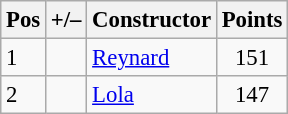<table class="wikitable" style="font-size: 95%;">
<tr>
<th>Pos</th>
<th>+/–</th>
<th>Constructor</th>
<th>Points</th>
</tr>
<tr>
<td>1</td>
<td align="left"></td>
<td> <a href='#'>Reynard</a></td>
<td align="center">151</td>
</tr>
<tr>
<td>2</td>
<td align="left"></td>
<td> <a href='#'>Lola</a></td>
<td align="center">147</td>
</tr>
</table>
